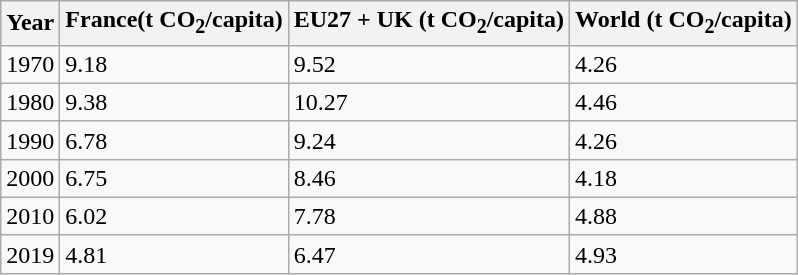<table class="wikitable">
<tr>
<th>Year</th>
<th>France(t CO<sub>2</sub>/capita)</th>
<th>EU27 + UK (t CO<sub>2</sub>/capita)</th>
<th>World (t CO<sub>2</sub>/capita)</th>
</tr>
<tr>
<td>1970</td>
<td>9.18</td>
<td>9.52</td>
<td>4.26</td>
</tr>
<tr>
<td>1980</td>
<td>9.38</td>
<td>10.27</td>
<td>4.46</td>
</tr>
<tr>
<td>1990</td>
<td>6.78</td>
<td>9.24</td>
<td>4.26</td>
</tr>
<tr>
<td>2000</td>
<td>6.75</td>
<td>8.46</td>
<td>4.18</td>
</tr>
<tr>
<td>2010</td>
<td>6.02</td>
<td>7.78</td>
<td>4.88</td>
</tr>
<tr>
<td>2019</td>
<td>4.81</td>
<td>6.47</td>
<td>4.93</td>
</tr>
</table>
